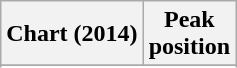<table class="wikitable sortable plainrowheaders">
<tr>
<th scope="col">Chart (2014)</th>
<th scope="col">Peak<br>position</th>
</tr>
<tr>
</tr>
<tr>
</tr>
<tr>
</tr>
<tr>
</tr>
<tr>
</tr>
<tr>
</tr>
<tr>
</tr>
<tr>
</tr>
<tr>
</tr>
</table>
